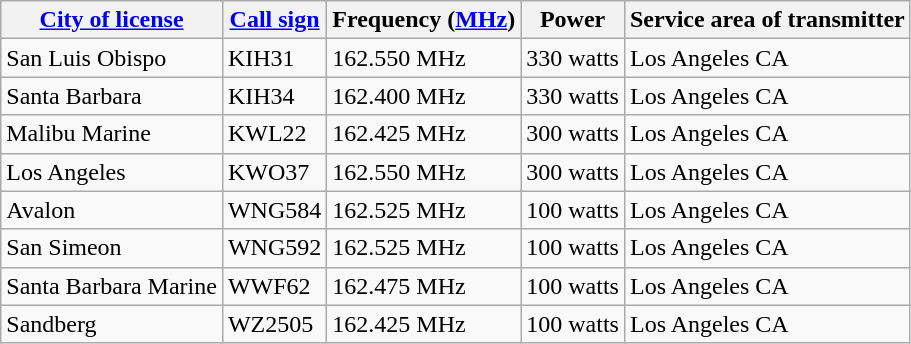<table class="wikitable sortable collapsible">
<tr>
<th><a href='#'>City of license</a></th>
<th><a href='#'>Call sign</a></th>
<th>Frequency (<a href='#'>MHz</a>)</th>
<th>Power</th>
<th>Service area of transmitter</th>
</tr>
<tr>
<td>San Luis Obispo</td>
<td>KIH31</td>
<td>162.550 MHz</td>
<td>330 watts</td>
<td>Los Angeles CA</td>
</tr>
<tr>
<td>Santa Barbara</td>
<td>KIH34</td>
<td>162.400 MHz</td>
<td>330 watts</td>
<td>Los Angeles CA</td>
</tr>
<tr>
<td>Malibu Marine</td>
<td>KWL22</td>
<td>162.425 MHz</td>
<td>300 watts</td>
<td>Los Angeles CA</td>
</tr>
<tr>
<td>Los Angeles</td>
<td>KWO37</td>
<td>162.550 MHz</td>
<td>300 watts</td>
<td>Los Angeles CA</td>
</tr>
<tr>
<td>Avalon</td>
<td>WNG584</td>
<td>162.525 MHz</td>
<td>100 watts</td>
<td>Los Angeles CA</td>
</tr>
<tr>
<td>San Simeon</td>
<td>WNG592</td>
<td>162.525 MHz</td>
<td>100 watts</td>
<td>Los Angeles CA</td>
</tr>
<tr>
<td>Santa Barbara Marine</td>
<td>WWF62</td>
<td>162.475 MHz</td>
<td>100	watts</td>
<td>Los Angeles CA</td>
</tr>
<tr>
<td>Sandberg</td>
<td>WZ2505</td>
<td>162.425 MHz</td>
<td>100 watts</td>
<td>Los Angeles CA</td>
</tr>
</table>
